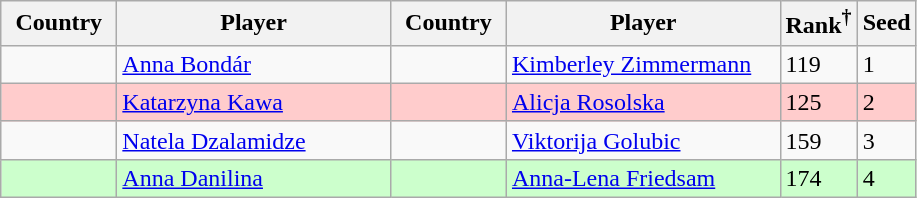<table class="sortable wikitable nowrap">
<tr>
<th width="70">Country</th>
<th width="175">Player</th>
<th width="70">Country</th>
<th width="175">Player</th>
<th>Rank<sup>†</sup></th>
<th>Seed</th>
</tr>
<tr>
<td></td>
<td><a href='#'>Anna Bondár</a></td>
<td></td>
<td><a href='#'>Kimberley Zimmermann</a></td>
<td>119</td>
<td>1</td>
</tr>
<tr style=background:#fcc;">
<td></td>
<td><a href='#'>Katarzyna Kawa</a></td>
<td></td>
<td><a href='#'>Alicja Rosolska</a></td>
<td>125</td>
<td>2</td>
</tr>
<tr>
<td></td>
<td><a href='#'>Natela Dzalamidze</a></td>
<td></td>
<td><a href='#'>Viktorija Golubic</a></td>
<td>159</td>
<td>3</td>
</tr>
<tr style=background:#cfc;">
<td></td>
<td><a href='#'>Anna Danilina</a></td>
<td></td>
<td><a href='#'>Anna-Lena Friedsam</a></td>
<td>174</td>
<td>4</td>
</tr>
</table>
